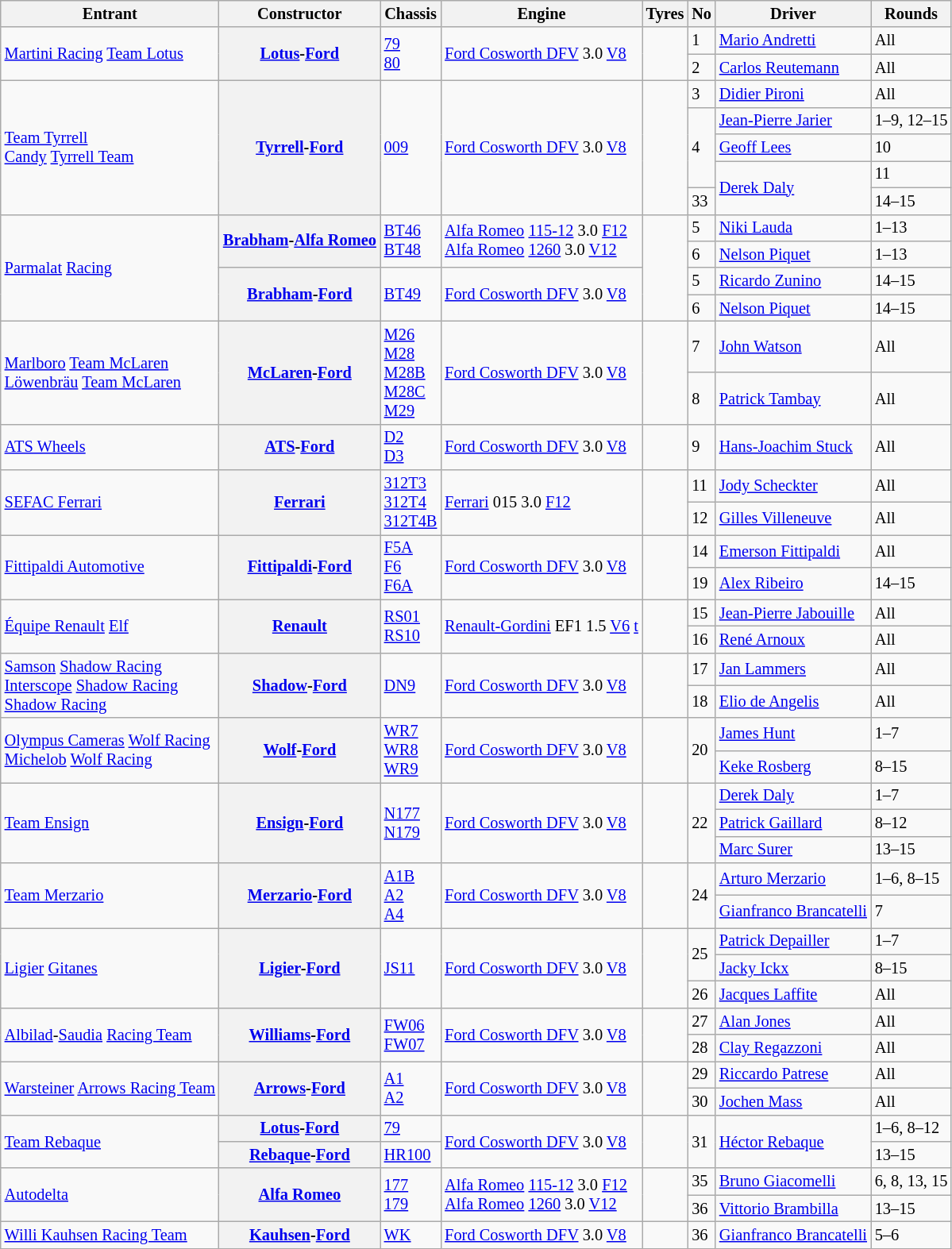<table class="wikitable sortable" style="font-size: 85%">
<tr>
<th>Entrant</th>
<th>Constructor</th>
<th>Chassis</th>
<th>Engine</th>
<th>Tyres</th>
<th>No</th>
<th>Driver</th>
<th>Rounds</th>
</tr>
<tr>
<td rowspan="2"> <a href='#'>Martini Racing</a> <a href='#'>Team Lotus</a></td>
<th rowspan="2"><a href='#'>Lotus</a>-<a href='#'>Ford</a></th>
<td rowspan="2"><a href='#'>79</a><br><a href='#'>80</a></td>
<td rowspan="2"><a href='#'>Ford Cosworth DFV</a> 3.0 <a href='#'>V8</a></td>
<td rowspan="2"></td>
<td>1</td>
<td> <a href='#'>Mario Andretti</a></td>
<td>All</td>
</tr>
<tr>
<td>2</td>
<td> <a href='#'>Carlos Reutemann</a></td>
<td>All</td>
</tr>
<tr>
<td rowspan="5"> <a href='#'>Team Tyrrell</a><br> <a href='#'>Candy</a> <a href='#'>Tyrrell Team</a></td>
<th rowspan="5"><a href='#'>Tyrrell</a>-<a href='#'>Ford</a></th>
<td rowspan="5"><a href='#'>009</a></td>
<td rowspan="5"><a href='#'>Ford Cosworth DFV</a> 3.0 <a href='#'>V8</a></td>
<td rowspan="5"></td>
<td>3</td>
<td> <a href='#'>Didier Pironi</a></td>
<td>All</td>
</tr>
<tr>
<td rowspan="3">4</td>
<td> <a href='#'>Jean-Pierre Jarier</a></td>
<td>1–9, 12–15</td>
</tr>
<tr>
<td> <a href='#'>Geoff Lees</a></td>
<td>10</td>
</tr>
<tr>
<td rowspan="2"> <a href='#'>Derek Daly</a></td>
<td>11</td>
</tr>
<tr>
<td>33</td>
<td>14–15</td>
</tr>
<tr>
<td rowspan=4> <a href='#'>Parmalat</a> <a href='#'>Racing</a></td>
<th rowspan=2><a href='#'>Brabham</a>-<a href='#'>Alfa Romeo</a></th>
<td rowspan=2><a href='#'>BT46</a><br><a href='#'>BT48</a></td>
<td rowspan=2><a href='#'>Alfa Romeo</a> <a href='#'>115-12</a> 3.0 <a href='#'>F12</a><br><a href='#'>Alfa Romeo</a> <a href='#'>1260</a> 3.0 <a href='#'>V12</a></td>
<td rowspan=4></td>
<td>5</td>
<td> <a href='#'>Niki Lauda</a></td>
<td>1–13</td>
</tr>
<tr>
<td>6</td>
<td> <a href='#'>Nelson Piquet</a></td>
<td>1–13</td>
</tr>
<tr>
<th rowspan=2><a href='#'>Brabham</a>-<a href='#'>Ford</a></th>
<td rowspan=2><a href='#'>BT49</a></td>
<td rowspan=2><a href='#'>Ford Cosworth DFV</a> 3.0 <a href='#'>V8</a></td>
<td>5</td>
<td> <a href='#'>Ricardo Zunino</a></td>
<td>14–15</td>
</tr>
<tr>
<td>6</td>
<td> <a href='#'>Nelson Piquet</a></td>
<td>14–15</td>
</tr>
<tr>
<td rowspan="2"> <a href='#'>Marlboro</a> <a href='#'>Team McLaren</a><br> <a href='#'>Löwenbräu</a> <a href='#'>Team McLaren</a></td>
<th rowspan="2"><a href='#'>McLaren</a>-<a href='#'>Ford</a></th>
<td rowspan="2"><a href='#'>M26</a><br><a href='#'>M28</a><br><a href='#'>M28B</a><br><a href='#'>M28C</a><br><a href='#'>M29</a></td>
<td rowspan="2"><a href='#'>Ford Cosworth DFV</a> 3.0 <a href='#'>V8</a></td>
<td rowspan="2"></td>
<td>7</td>
<td> <a href='#'>John Watson</a></td>
<td>All</td>
</tr>
<tr>
<td>8</td>
<td> <a href='#'>Patrick Tambay</a></td>
<td>All</td>
</tr>
<tr>
<td> <a href='#'>ATS Wheels</a></td>
<th><a href='#'>ATS</a>-<a href='#'>Ford</a></th>
<td><a href='#'>D2</a><br><a href='#'>D3</a></td>
<td><a href='#'>Ford Cosworth DFV</a> 3.0 <a href='#'>V8</a></td>
<td></td>
<td>9</td>
<td> <a href='#'>Hans-Joachim Stuck</a></td>
<td>All</td>
</tr>
<tr>
<td rowspan="2"> <a href='#'>SEFAC Ferrari</a></td>
<th rowspan="2"><a href='#'>Ferrari</a></th>
<td rowspan="2"><a href='#'>312T3</a><br><a href='#'>312T4</a><br><a href='#'>312T4B</a></td>
<td rowspan="2"><a href='#'>Ferrari</a> 015 3.0 <a href='#'>F12</a></td>
<td rowspan="2"></td>
<td>11</td>
<td> <a href='#'>Jody Scheckter</a></td>
<td>All</td>
</tr>
<tr>
<td>12</td>
<td> <a href='#'>Gilles Villeneuve</a></td>
<td>All</td>
</tr>
<tr>
<td rowspan="2"> <a href='#'>Fittipaldi Automotive</a></td>
<th rowspan="2"><a href='#'>Fittipaldi</a>-<a href='#'>Ford</a></th>
<td rowspan="2"><a href='#'>F5A</a><br><a href='#'>F6</a><br><a href='#'>F6A</a></td>
<td rowspan="2"><a href='#'>Ford Cosworth DFV</a> 3.0 <a href='#'>V8</a></td>
<td rowspan="2"></td>
<td>14</td>
<td> <a href='#'>Emerson Fittipaldi</a></td>
<td>All</td>
</tr>
<tr>
<td>19</td>
<td> <a href='#'>Alex Ribeiro</a></td>
<td>14–15</td>
</tr>
<tr>
<td rowspan="2"> <a href='#'>Équipe Renault</a> <a href='#'>Elf</a></td>
<th rowspan="2"><a href='#'>Renault</a></th>
<td rowspan="2"><a href='#'>RS01</a><br><a href='#'>RS10</a></td>
<td rowspan="2"><a href='#'>Renault-Gordini</a> EF1 1.5 <a href='#'>V6</a> <a href='#'>t</a></td>
<td rowspan="2"></td>
<td>15</td>
<td> <a href='#'>Jean-Pierre Jabouille</a></td>
<td>All</td>
</tr>
<tr>
<td>16</td>
<td> <a href='#'>René Arnoux</a></td>
<td>All</td>
</tr>
<tr>
<td rowspan="2"> <a href='#'>Samson</a> <a href='#'>Shadow Racing</a><br> <a href='#'>Interscope</a> <a href='#'>Shadow Racing</a><br> <a href='#'>Shadow Racing</a></td>
<th rowspan="2"><a href='#'>Shadow</a>-<a href='#'>Ford</a></th>
<td rowspan="2"><a href='#'>DN9</a></td>
<td rowspan="2"><a href='#'>Ford Cosworth DFV</a> 3.0 <a href='#'>V8</a></td>
<td rowspan="2"></td>
<td>17</td>
<td> <a href='#'>Jan Lammers</a></td>
<td>All</td>
</tr>
<tr>
<td>18</td>
<td> <a href='#'>Elio de Angelis</a></td>
<td>All</td>
</tr>
<tr>
<td rowspan="2"> <a href='#'>Olympus Cameras</a> <a href='#'>Wolf Racing</a> <br> <a href='#'>Michelob</a> <a href='#'>Wolf Racing</a></td>
<th rowspan="2"><a href='#'>Wolf</a>-<a href='#'>Ford</a></th>
<td rowspan="2"><a href='#'>WR7</a><br><a href='#'>WR8</a><br><a href='#'>WR9</a></td>
<td rowspan="2"><a href='#'>Ford Cosworth DFV</a> 3.0 <a href='#'>V8</a></td>
<td rowspan="2"></td>
<td rowspan="2">20</td>
<td> <a href='#'>James Hunt</a></td>
<td>1–7</td>
</tr>
<tr>
<td> <a href='#'>Keke Rosberg</a></td>
<td>8–15</td>
</tr>
<tr>
<td rowspan="3"> <a href='#'>Team Ensign</a></td>
<th rowspan="3"><a href='#'>Ensign</a>-<a href='#'>Ford</a></th>
<td rowspan="3"><a href='#'>N177</a><br><a href='#'>N179</a></td>
<td rowspan="3"><a href='#'>Ford Cosworth DFV</a> 3.0 <a href='#'>V8</a></td>
<td rowspan="3"></td>
<td rowspan="3">22</td>
<td> <a href='#'>Derek Daly</a></td>
<td>1–7</td>
</tr>
<tr>
<td> <a href='#'>Patrick Gaillard</a></td>
<td>8–12</td>
</tr>
<tr>
<td> <a href='#'>Marc Surer</a></td>
<td>13–15</td>
</tr>
<tr>
<td rowspan="2"> <a href='#'>Team Merzario</a></td>
<th rowspan="2"><a href='#'>Merzario</a>-<a href='#'>Ford</a></th>
<td rowspan="2"><a href='#'>A1B</a><br><a href='#'>A2</a><br><a href='#'>A4</a></td>
<td rowspan="2"><a href='#'>Ford Cosworth DFV</a> 3.0 <a href='#'>V8</a></td>
<td rowspan="2"></td>
<td rowspan="2">24</td>
<td> <a href='#'>Arturo Merzario</a></td>
<td>1–6, 8–15</td>
</tr>
<tr>
<td> <a href='#'>Gianfranco Brancatelli</a></td>
<td>7</td>
</tr>
<tr>
<td rowspan="3"> <a href='#'>Ligier</a> <a href='#'>Gitanes</a></td>
<th rowspan="3"><a href='#'>Ligier</a>-<a href='#'>Ford</a></th>
<td rowspan="3"><a href='#'>JS11</a></td>
<td rowspan="3"><a href='#'>Ford Cosworth DFV</a> 3.0 <a href='#'>V8</a></td>
<td rowspan="3"></td>
<td rowspan="2">25</td>
<td> <a href='#'>Patrick Depailler</a></td>
<td>1–7</td>
</tr>
<tr>
<td> <a href='#'>Jacky Ickx</a></td>
<td>8–15</td>
</tr>
<tr>
<td>26</td>
<td> <a href='#'>Jacques Laffite</a></td>
<td>All</td>
</tr>
<tr>
<td rowspan="2"> <a href='#'>Albilad</a>-<a href='#'>Saudia</a> <a href='#'>Racing Team</a></td>
<th rowspan="2"><a href='#'>Williams</a>-<a href='#'>Ford</a></th>
<td rowspan="2"><a href='#'>FW06</a><br><a href='#'>FW07</a></td>
<td rowspan="2"><a href='#'>Ford Cosworth DFV</a> 3.0 <a href='#'>V8</a></td>
<td rowspan="2"></td>
<td>27</td>
<td> <a href='#'>Alan Jones</a></td>
<td>All</td>
</tr>
<tr>
<td>28</td>
<td> <a href='#'>Clay Regazzoni</a></td>
<td>All</td>
</tr>
<tr>
<td rowspan="2"> <a href='#'>Warsteiner</a> <a href='#'>Arrows Racing Team</a></td>
<th rowspan="2"><a href='#'>Arrows</a>-<a href='#'>Ford</a></th>
<td rowspan="2"><a href='#'>A1</a><br><a href='#'>A2</a></td>
<td rowspan="2"><a href='#'>Ford Cosworth DFV</a> 3.0 <a href='#'>V8</a></td>
<td rowspan="2"></td>
<td>29</td>
<td> <a href='#'>Riccardo Patrese</a></td>
<td>All</td>
</tr>
<tr>
<td>30</td>
<td> <a href='#'>Jochen Mass</a></td>
<td>All</td>
</tr>
<tr>
<td rowspan=2> <a href='#'>Team Rebaque</a></td>
<th><a href='#'>Lotus</a>-<a href='#'>Ford</a></th>
<td><a href='#'>79</a></td>
<td rowspan=2><a href='#'>Ford Cosworth DFV</a> 3.0 <a href='#'>V8</a></td>
<td rowspan=2></td>
<td rowspan=2>31</td>
<td rowspan=2> <a href='#'>Héctor Rebaque</a></td>
<td>1–6, 8–12</td>
</tr>
<tr>
<th><a href='#'>Rebaque</a>-<a href='#'>Ford</a></th>
<td><a href='#'>HR100</a></td>
<td>13–15</td>
</tr>
<tr>
<td rowspan="2"> <a href='#'>Autodelta</a></td>
<th rowspan="2"><a href='#'>Alfa Romeo</a></th>
<td rowspan="2"><a href='#'>177</a><br><a href='#'>179</a></td>
<td rowspan="2"><a href='#'>Alfa Romeo</a> <a href='#'>115-12</a> 3.0 <a href='#'>F12</a><br><a href='#'>Alfa Romeo</a> <a href='#'>1260</a> 3.0 <a href='#'>V12</a></td>
<td rowspan="2"></td>
<td>35</td>
<td> <a href='#'>Bruno Giacomelli</a></td>
<td>6, 8, 13, 15</td>
</tr>
<tr>
<td>36</td>
<td> <a href='#'>Vittorio Brambilla</a></td>
<td>13–15</td>
</tr>
<tr>
<td> <a href='#'>Willi Kauhsen Racing Team</a></td>
<th><a href='#'>Kauhsen</a>-<a href='#'>Ford</a></th>
<td><a href='#'>WK</a></td>
<td><a href='#'>Ford Cosworth DFV</a> 3.0 <a href='#'>V8</a></td>
<td></td>
<td>36</td>
<td> <a href='#'>Gianfranco Brancatelli</a></td>
<td>5–6</td>
</tr>
</table>
